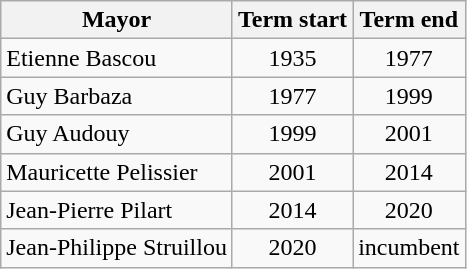<table class="wikitable">
<tr>
<th>Mayor</th>
<th>Term start</th>
<th>Term end</th>
</tr>
<tr>
<td>Etienne Bascou</td>
<td align=center>1935</td>
<td align=center>1977</td>
</tr>
<tr>
<td>Guy Barbaza</td>
<td align=center>1977</td>
<td align=center>1999</td>
</tr>
<tr>
<td>Guy Audouy</td>
<td align=center>1999</td>
<td align=center>2001</td>
</tr>
<tr>
<td>Mauricette Pelissier</td>
<td align=center>2001</td>
<td align=center>2014</td>
</tr>
<tr>
<td>Jean-Pierre Pilart</td>
<td align=center>2014</td>
<td align=center>2020</td>
</tr>
<tr>
<td>Jean-Philippe Struillou</td>
<td align=center>2020</td>
<td align=center>incumbent</td>
</tr>
</table>
